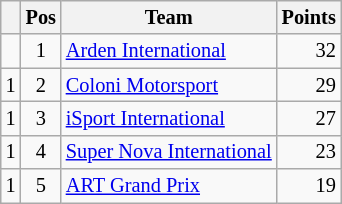<table class="wikitable" style="font-size: 85%;">
<tr>
<th></th>
<th>Pos</th>
<th>Team</th>
<th>Points</th>
</tr>
<tr>
<td align=left></td>
<td align=center>1</td>
<td> <a href='#'>Arden International</a></td>
<td align=right>32</td>
</tr>
<tr>
<td align=left> 1</td>
<td align=center>2</td>
<td> <a href='#'>Coloni Motorsport</a></td>
<td align=right>29</td>
</tr>
<tr>
<td align=left> 1</td>
<td align=center>3</td>
<td> <a href='#'>iSport International</a></td>
<td align=right>27</td>
</tr>
<tr>
<td align=left> 1</td>
<td align=center>4</td>
<td> <a href='#'>Super Nova International</a></td>
<td align=right>23</td>
</tr>
<tr>
<td align=left> 1</td>
<td align=center>5</td>
<td> <a href='#'>ART Grand Prix</a></td>
<td align=right>19</td>
</tr>
</table>
